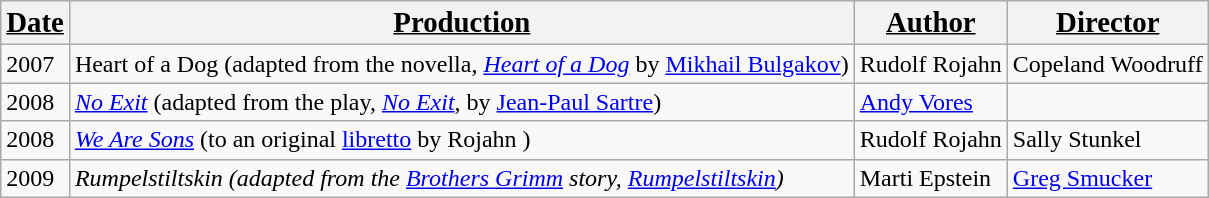<table class="wikitable sortable">
<tr>
<th><strong><u><big>Date</big></u></strong></th>
<th><u><big>Production</big></u></th>
<th><u><big>Author</big></u></th>
<th><u><big>Director</big></u></th>
</tr>
<tr>
<td>2007</td>
<td>Heart of a Dog  (adapted from the novella, <em><a href='#'>Heart of a Dog</a></em> by <a href='#'>Mikhail Bulgakov</a>)</td>
<td>Rudolf Rojahn</td>
<td>Copeland Woodruff</td>
</tr>
<tr>
<td>2008</td>
<td><em><a href='#'>No Exit</a></em>  (adapted from the play, <em><a href='#'>No Exit</a></em>, by <a href='#'>Jean-Paul Sartre</a>)</td>
<td><a href='#'>Andy Vores</a></td>
<td></td>
</tr>
<tr>
<td>2008</td>
<td><em><a href='#'>We Are Sons</a></em> (to an original <a href='#'>libretto</a> by Rojahn )</td>
<td>Rudolf Rojahn</td>
<td>Sally Stunkel</td>
</tr>
<tr>
<td>2009</td>
<td><em>Rumpelstiltskin (adapted from the <a href='#'>Brothers Grimm</a> story, <a href='#'>Rumpelstiltskin</a>)</em></td>
<td>Marti Epstein</td>
<td><a href='#'>Greg Smucker</a></td>
</tr>
</table>
